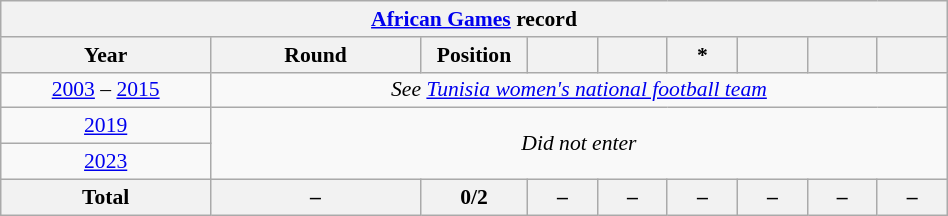<table class="wikitable" style="font-size:90%; text-align:center;" width="50%">
<tr>
<th colspan="9"><a href='#'>African Games</a> record</th>
</tr>
<tr>
<th width="15%">Year</th>
<th width="15%">Round</th>
<th width="5%">Position</th>
<th width="5%"></th>
<th width="5%"></th>
<th width="5%">*</th>
<th width="5%"></th>
<th width="5%"></th>
<th width="5%"></th>
</tr>
<tr>
<td><a href='#'>2003</a> – <a href='#'>2015</a></td>
<td colspan="8"><em>See</em> <em><a href='#'>Tunisia women's national football team</a></em></td>
</tr>
<tr>
<td> <a href='#'>2019</a></td>
<td colspan="8" rowspan="2"><em>Did not enter</em></td>
</tr>
<tr>
<td> <a href='#'>2023</a></td>
</tr>
<tr>
<th>Total</th>
<th>–</th>
<th>0/2</th>
<th>–</th>
<th>–</th>
<th>–</th>
<th>–</th>
<th>–</th>
<th>–</th>
</tr>
</table>
